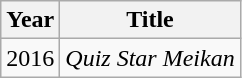<table class="wikitable">
<tr>
<th>Year</th>
<th>Title</th>
</tr>
<tr>
<td>2016</td>
<td><em>Quiz Star Meikan</em></td>
</tr>
</table>
